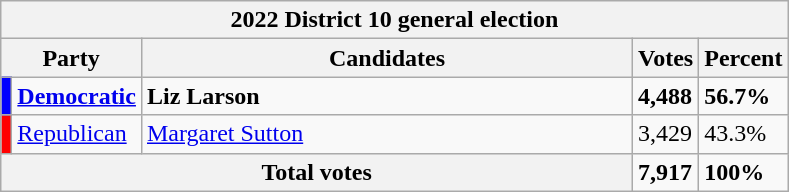<table class=wikitable>
<tr valign=bottom>
<th colspan=5>2022 District 10 general election</th>
</tr>
<tr>
<th colspan = 2>Party</th>
<th style=width:20em>Candidates</th>
<th>Votes</th>
<th>Percent</th>
</tr>
<tr>
<td bgcolor="blue"></td>
<td><strong><a href='#'>Democratic</a></strong></td>
<td><strong>Liz Larson</strong></td>
<td><strong>4,488</strong></td>
<td><strong>56.7%</strong></td>
</tr>
<tr>
<td bgcolor="red"></td>
<td><a href='#'>Republican</a></td>
<td><a href='#'>Margaret Sutton</a></td>
<td>3,429</td>
<td>43.3%</td>
</tr>
<tr>
<th colspan=3>Total votes</th>
<td><strong>7,917</strong></td>
<td><strong>100%</strong></td>
</tr>
</table>
